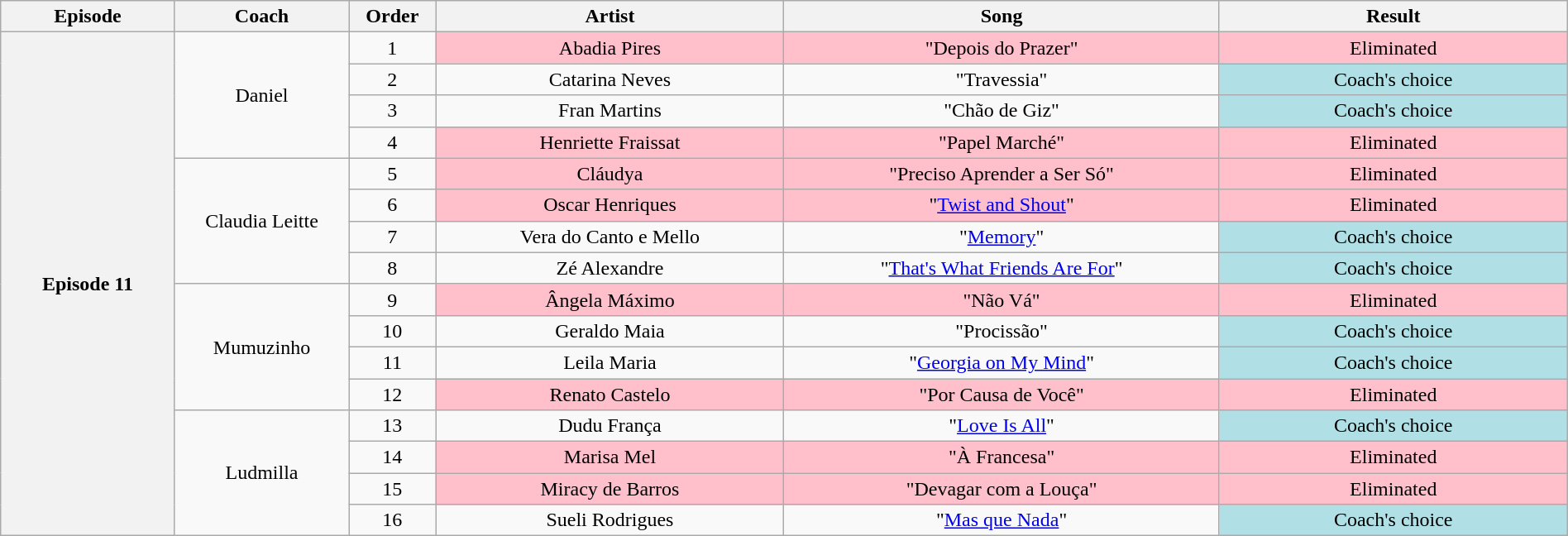<table class="wikitable" style="text-align:center; width:100%;">
<tr>
<th scope="col" width="10%">Episode</th>
<th scope="col" width="10%">Coach</th>
<th scope="col" width="05%">Order</th>
<th scope="col" width="20%">Artist</th>
<th scope="col" width="25%">Song</th>
<th scope="col" width="20%">Result</th>
</tr>
<tr>
<th scope="col" rowspan=16>Episode 11<br></th>
<td rowspan=4>Daniel</td>
<td>1</td>
<td bgcolor=FFC0CB>Abadia Pires</td>
<td bgcolor=FFC0CB>"Depois do Prazer"</td>
<td bgcolor=FFC0CB>Eliminated</td>
</tr>
<tr>
<td>2</td>
<td>Catarina Neves</td>
<td>"Travessia"</td>
<td bgcolor=B0E0E6>Coach's choice</td>
</tr>
<tr>
<td>3</td>
<td>Fran Martins</td>
<td>"Chão de Giz"</td>
<td bgcolor=B0E0E6>Coach's choice</td>
</tr>
<tr>
<td>4</td>
<td bgcolor=FFC0CB>Henriette Fraissat</td>
<td bgcolor=FFC0CB>"Papel Marché"</td>
<td bgcolor=FFC0CB>Eliminated</td>
</tr>
<tr>
<td rowspan=4>Claudia Leitte</td>
<td>5</td>
<td bgcolor=FFC0CB>Cláudya</td>
<td bgcolor=FFC0CB>"Preciso Aprender a Ser Só"</td>
<td bgcolor=FFC0CB>Eliminated</td>
</tr>
<tr>
<td>6</td>
<td bgcolor=FFC0CB>Oscar Henriques</td>
<td bgcolor=FFC0CB>"<a href='#'>Twist and Shout</a>"</td>
<td bgcolor=FFC0CB>Eliminated</td>
</tr>
<tr>
<td>7</td>
<td>Vera do Canto e Mello</td>
<td>"<a href='#'>Memory</a>"</td>
<td bgcolor=B0E0E6>Coach's choice</td>
</tr>
<tr>
<td>8</td>
<td>Zé Alexandre</td>
<td>"<a href='#'>That's What Friends Are For</a>"</td>
<td bgcolor=B0E0E6>Coach's choice</td>
</tr>
<tr>
<td rowspan=4>Mumuzinho</td>
<td>9</td>
<td bgcolor=FFC0CB>Ângela Máximo</td>
<td bgcolor=FFC0CB>"Não Vá"</td>
<td bgcolor=FFC0CB>Eliminated</td>
</tr>
<tr>
<td>10</td>
<td>Geraldo Maia</td>
<td>"Procissão"</td>
<td bgcolor=B0E0E6>Coach's choice</td>
</tr>
<tr>
<td>11</td>
<td>Leila Maria</td>
<td>"<a href='#'>Georgia on My Mind</a>"</td>
<td bgcolor=B0E0E6>Coach's choice</td>
</tr>
<tr>
<td>12</td>
<td bgcolor=FFC0CB>Renato Castelo</td>
<td bgcolor=FFC0CB>"Por Causa de Você"</td>
<td bgcolor=FFC0CB>Eliminated</td>
</tr>
<tr>
<td rowspan=4>Ludmilla</td>
<td>13</td>
<td>Dudu França</td>
<td>"<a href='#'>Love Is All</a>"</td>
<td bgcolor=B0E0E6>Coach's choice</td>
</tr>
<tr>
<td>14</td>
<td bgcolor=FFC0CB>Marisa Mel</td>
<td bgcolor=FFC0CB>"À Francesa"</td>
<td bgcolor=FFC0CB>Eliminated</td>
</tr>
<tr>
<td>15</td>
<td bgcolor=FFC0CB>Miracy de Barros</td>
<td bgcolor=FFC0CB>"Devagar com a Louça"</td>
<td bgcolor=FFC0CB>Eliminated</td>
</tr>
<tr>
<td>16</td>
<td>Sueli Rodrigues</td>
<td>"<a href='#'>Mas que Nada</a>"</td>
<td bgcolor=B0E0E6>Coach's choice</td>
</tr>
</table>
